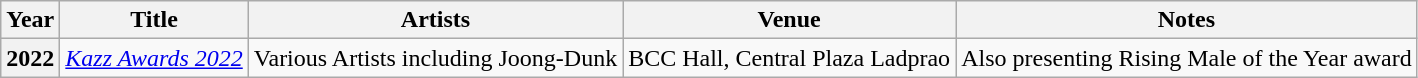<table class="wikitable">
<tr>
<th>Year</th>
<th>Title</th>
<th>Artists</th>
<th>Venue</th>
<th>Notes</th>
</tr>
<tr align="center">
<th rowspan="1">2022</th>
<td><em><a href='#'>Kazz Awards 2022</a></em></td>
<td>Various Artists including Joong-Dunk</td>
<td>BCC Hall, Central Plaza Ladprao</td>
<td>Also presenting Rising Male of the Year award</td>
</tr>
</table>
